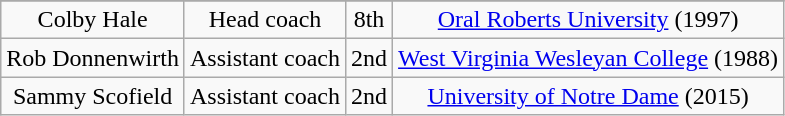<table class="wikitable" style="text-align:center;">
<tr>
</tr>
<tr>
<td>Colby Hale</td>
<td>Head coach</td>
<td>8th</td>
<td><a href='#'>Oral Roberts University</a> (1997)</td>
</tr>
<tr>
<td>Rob Donnenwirth</td>
<td>Assistant coach</td>
<td>2nd</td>
<td><a href='#'>West Virginia Wesleyan College</a> (1988)</td>
</tr>
<tr>
<td>Sammy Scofield</td>
<td>Assistant coach</td>
<td>2nd</td>
<td><a href='#'>University of Notre Dame</a> (2015)</td>
</tr>
</table>
